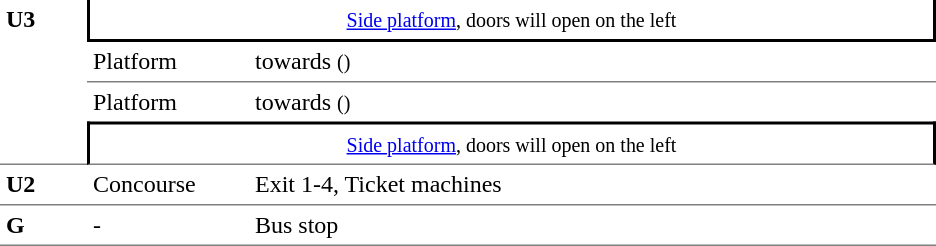<table table border=0 cellspacing=0 cellpadding=4>
<tr>
<td style="border-bottom:solid 1px gray;" rowspan=4 valign=top width=50><strong>U3</strong></td>
<td style = "border-right:solid 2px black;border-left:solid 2px black;border-bottom:solid 2px black;text-align:center;" colspan=2><small><a href='#'>Side platform</a>, doors will open on the left</small></td>
</tr>
<tr>
<td style = "border-bottom:solid 1px gray;" width=100>Platform </td>
<td style = "border-bottom:solid 1px gray;" width=450> towards  <small>()</small></td>
</tr>
<tr>
<td>Platform </td>
<td> towards  <small>()</small></td>
</tr>
<tr>
<td style = "border-top:solid 2px black;border-right:solid 2px black;border-left:solid 2px black;border-bottom:solid 1px gray;text-align:center;" colspan=2><small><a href='#'>Side platform</a>, doors will open on the left</small></td>
</tr>
<tr>
<td style = "border-bottom:solid 1px gray;" rowspan=1 valign=top><strong>U2</strong></td>
<td style = "border-bottom:solid 1px gray;" valign=top>Concourse</td>
<td style = "border-bottom:solid 1px gray;" valign=top>Exit 1-4, Ticket machines</td>
</tr>
<tr>
<td style = "border-bottom:solid 1px gray;" rowspan=1 valign=top><strong>G</strong></td>
<td style = "border-bottom:solid 1px gray;" valign=top>-</td>
<td style = "border-bottom:solid 1px gray;" valign=top>Bus stop</td>
</tr>
</table>
